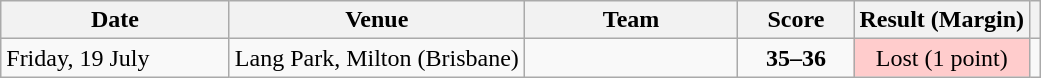<table class="wikitable">
<tr>
<th width=145>Date</th>
<th>Venue</th>
<th width=135>Team</th>
<th width=70>Score</th>
<th>Result (Margin)</th>
<th></th>
</tr>
<tr>
<td>Friday, 19 July</td>
<td>Lang Park, Milton (Brisbane)</td>
<td></td>
<td align=center><strong>35–36</strong></td>
<td align=center bgcolor=#FFCCCC>Lost (1 point)</td>
<td align=center></td>
</tr>
</table>
